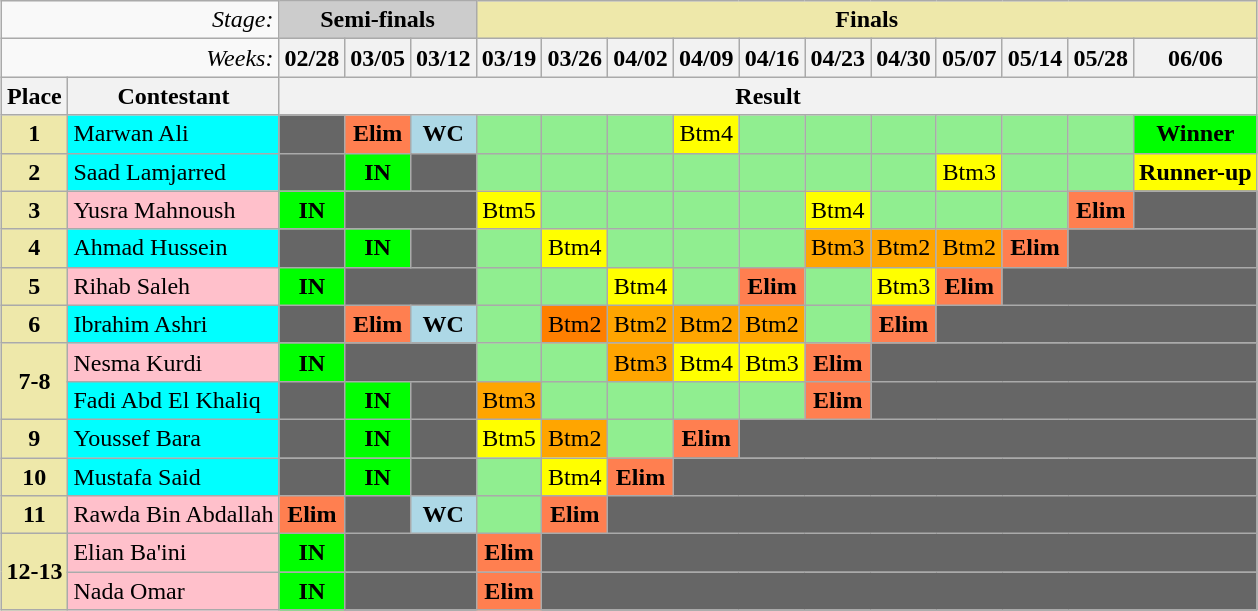<table class="wikitable" style="margin:auto;">
<tr>
<td colspan="2" style="text-align:right;"><em>Stage:</em></td>
<td colspan="3"  style="background:#ccc; text-align:Center;"><strong>Semi-finals</strong></td>
<td colspan="11"  style="background:palegoldenrod; text-align:Center;"><strong>Finals</strong></td>
</tr>
<tr>
<td colspan="2" style="text-align:right;"><em>Weeks:</em></td>
<th>02/28</th>
<th>03/05</th>
<th>03/12</th>
<th>03/19</th>
<th>03/26</th>
<th>04/02</th>
<th>04/09</th>
<th>04/16</th>
<th>04/23</th>
<th>04/30</th>
<th>05/07</th>
<th>05/14</th>
<th>05/28</th>
<th>06/06</th>
</tr>
<tr>
<th>Place</th>
<th>Contestant</th>
<th colspan="17" style="text-align:center;">Result</th>
</tr>
<tr>
<td style="text-align:center; background:palegoldenrod;"><strong>1</strong></td>
<td style="background:cyan;">Marwan Ali</td>
<td style="background:#666;"></td>
<td style="background:coral; text-align:center;"><strong>Elim</strong></td>
<td style="background:lightblue; text-align:center;"><strong>WC</strong></td>
<td style="background: lightgreen"></td>
<td style="background: lightgreen"></td>
<td style="background: lightgreen"></td>
<td style="background:yellow; text-align:center;">Btm4</td>
<td style="background: lightgreen"></td>
<td style="background: lightgreen"></td>
<td style="background: lightgreen"></td>
<td style="background: lightgreen"></td>
<td style="background: lightgreen"></td>
<td style="background: lightgreen"></td>
<td style="background:Lime; text-align:center;"><strong>Winner</strong></td>
</tr>
<tr>
<td style="text-align:center; background:palegoldenrod;"><strong>2</strong></td>
<td style="background:cyan;">Saad Lamjarred</td>
<td style="background:#666;"></td>
<td style="background:lime; text-align:center;"><strong>IN</strong></td>
<td style="background:#666;"></td>
<td style="background: lightgreen"></td>
<td style="background: lightgreen"></td>
<td style="background: lightgreen"></td>
<td style="background: lightgreen"></td>
<td style="background: lightgreen"></td>
<td style="background: lightgreen"></td>
<td style="background: lightgreen"></td>
<td style="background:yellow; text-align:center;">Btm3</td>
<td style="background: lightgreen"></td>
<td style="background: lightgreen"></td>
<td style="background:yellow; text-align:center;"><strong>Runner-up</strong></td>
</tr>
<tr>
<td style="text-align:center; background:palegoldenrod;"><strong>3</strong></td>
<td style="background:pink;">Yusra Mahnoush</td>
<td style="background:lime; text-align:center;"><strong>IN</strong></td>
<td style="background:#666;" colspan="2"></td>
<td style="background:yellow; text-align:center;">Btm5</td>
<td style="background: lightgreen"></td>
<td style="background: lightgreen"></td>
<td style="background: lightgreen"></td>
<td style="background: lightgreen"></td>
<td style="background:yellow; text-align:center;">Btm4</td>
<td style="background: lightgreen"></td>
<td style="background: lightgreen"></td>
<td style="background: lightgreen"></td>
<td style="background:coral; text-align:center;"><strong>Elim</strong></td>
<td style="background:#666;"></td>
</tr>
<tr>
<td style="text-align:center; background:palegoldenrod;"><strong>4</strong></td>
<td style="background:cyan;">Ahmad Hussein</td>
<td style="background:#666;"></td>
<td style="background:lime; text-align:center;"><strong>IN</strong></td>
<td style="background:#666;"></td>
<td style="background: lightgreen"></td>
<td style="background:yellow; text-align:center;">Btm4</td>
<td style="background: lightgreen"></td>
<td style="background: lightgreen"></td>
<td style="background: lightgreen"></td>
<td style="background:orange; text-align:center;">Btm3</td>
<td style="background:orange; text-align:center;">Btm2</td>
<td style="background:orange; text-align:center;">Btm2</td>
<td style="background:coral; text-align:center;"><strong>Elim</strong></td>
<td colspan="2" style="background:#666;"></td>
</tr>
<tr>
<td style="text-align:center; background:palegoldenrod;"><strong>5</strong></td>
<td style="background:pink;">Rihab Saleh</td>
<td style="background:lime; text-align:center;"><strong>IN</strong></td>
<td style="background:#666;" colspan="2"></td>
<td style="background: lightgreen"></td>
<td style="background: lightgreen"></td>
<td style="background:yellow; text-align:center;">Btm4</td>
<td style="background: lightgreen"></td>
<td style="background:coral; text-align:center;"><strong>Elim</strong></td>
<td style="background: lightgreen"></td>
<td style="background:yellow; text-align:center;">Btm3</td>
<td style="background:coral; text-align:center;"><strong>Elim</strong></td>
<td colspan="3" style="background:#666;"></td>
</tr>
<tr>
<td style="text-align:center; background:palegoldenrod;"><strong>6</strong></td>
<td style="background:cyan;">Ibrahim Ashri</td>
<td style="background:#666;"></td>
<td style="background:coral; text-align:center;"><strong>Elim</strong></td>
<td style="background:lightblue; text-align:center;"><strong>WC</strong></td>
<td style="background: lightgreen"></td>
<td style="background:#ff7f00; text-align:center;">Btm2</td>
<td style="background:orange; text-align:center;">Btm2</td>
<td style="background:orange; text-align:center;">Btm2</td>
<td style="background:orange; text-align:center;">Btm2</td>
<td style="background: lightgreen"></td>
<td style="background:coral; text-align:center;"><strong>Elim</strong></td>
<td colspan="4" style="background:#666;"></td>
</tr>
<tr>
<td style="text-align:center; background:palegoldenrod;" rowspan="2"><strong>7-8</strong></td>
<td style="background:pink;">Nesma Kurdi</td>
<td style="background:lime; text-align:center;"><strong>IN</strong></td>
<td style="background:#666;" colspan="2"></td>
<td style="background: lightgreen"></td>
<td style="background: lightgreen"></td>
<td style="background:orange; text-align:center;">Btm3</td>
<td style="background:yellow; text-align:center;">Btm4</td>
<td style="background:yellow; text-align:center;">Btm3</td>
<td style="background:coral; text-align:center;"><strong>Elim</strong></td>
<td colspan="6" style="background:#666;"></td>
</tr>
<tr>
<td style="background:cyan;">Fadi Abd El Khaliq</td>
<td style="background:#666;"></td>
<td style="background:lime; text-align:center;"><strong>IN</strong></td>
<td style="background:#666;"></td>
<td style="background:orange; text-align:center;">Btm3</td>
<td style="background: lightgreen"></td>
<td style="background: lightgreen"></td>
<td style="background: lightgreen"></td>
<td style="background: lightgreen"></td>
<td style="background:coral; text-align:center;"><strong>Elim</strong></td>
<td colspan="8" style="background:#666;"></td>
</tr>
<tr>
<td style="text-align:center; background:palegoldenrod;"><strong>9</strong></td>
<td style="background:cyan;">Youssef Bara</td>
<td style="background:#666;"></td>
<td style="background:lime; text-align:center;"><strong>IN</strong></td>
<td style="background:#666;"></td>
<td style="background:yellow; text-align:center;">Btm5</td>
<td style="background:orange; text-align:center;">Btm2</td>
<td style="background: lightgreen"></td>
<td style="background:coral; text-align:center;"><strong>Elim</strong></td>
<td colspan="7" style="background:#666;"></td>
</tr>
<tr>
<td style="text-align:center; background:palegoldenrod;"><strong>10</strong></td>
<td style="background:cyan;">Mustafa Said</td>
<td style="background:#666;"></td>
<td style="background:lime; text-align:center;"><strong>IN</strong></td>
<td style="background:#666;"></td>
<td style="background: lightgreen"></td>
<td style="background:yellow; text-align:center;">Btm4</td>
<td style="background:coral; text-align:center;"><strong>Elim</strong></td>
<td colspan="9" style="background:#666;"></td>
</tr>
<tr>
<td style="text-align:center; background:palegoldenrod;"><strong>11</strong></td>
<td style="background:pink;">Rawda Bin Abdallah</td>
<td style="background:coral; text-align:center;"><strong>Elim</strong></td>
<td style="background:#666;"></td>
<td style="background:lightblue; text-align:center;"><strong>WC</strong></td>
<td style="background: lightgreen"></td>
<td style="background:coral; text-align:center;"><strong>Elim</strong></td>
<td colspan="9" style="background:#666;"></td>
</tr>
<tr>
<td style="text-align:center; background:palegoldenrod;" rowspan="2"><strong>12-13</strong></td>
<td style="background:pink;">Elian Ba'ini</td>
<td style="background:lime; text-align:center;"><strong>IN</strong></td>
<td style="background:#666;" colspan="2"></td>
<td style="background:coral; text-align:center;"><strong>Elim</strong></td>
<td colspan="11" style="background:#666;"></td>
</tr>
<tr>
<td style="background:pink;">Nada Omar</td>
<td style="background:lime; text-align:center;"><strong>IN</strong></td>
<td style="background:#666;" colspan="2"></td>
<td style="background:coral; text-align:center;"><strong>Elim</strong></td>
<td colspan="11" style="background:#666;"></td>
</tr>
</table>
